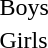<table>
<tr>
<td>Boys</td>
<td></td>
<td></td>
<td></td>
</tr>
<tr>
<td>Girls</td>
<td></td>
<td></td>
<td></td>
</tr>
</table>
